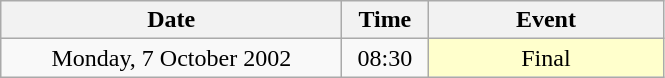<table class = "wikitable" style="text-align:center;">
<tr>
<th width=220>Date</th>
<th width=50>Time</th>
<th width=150>Event</th>
</tr>
<tr>
<td>Monday, 7 October 2002</td>
<td>08:30</td>
<td bgcolor=ffffcc>Final</td>
</tr>
</table>
